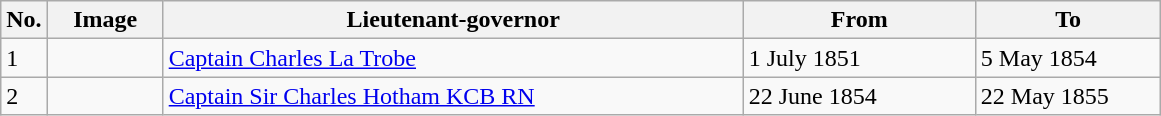<table class="wikitable">
<tr>
<th width="4%">No.</th>
<th width="10%">Image</th>
<th width="50%">Lieutenant-governor</th>
<th width="20%">From</th>
<th width="20%">To</th>
</tr>
<tr>
<td>1</td>
<td></td>
<td><a href='#'>Captain Charles La Trobe</a></td>
<td>1 July 1851</td>
<td>5 May 1854</td>
</tr>
<tr>
<td>2</td>
<td></td>
<td><a href='#'>Captain Sir Charles Hotham KCB RN</a></td>
<td>22 June 1854</td>
<td>22 May 1855</td>
</tr>
</table>
